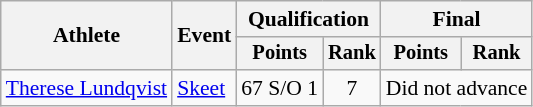<table class="wikitable" style="font-size:90%">
<tr>
<th rowspan="2">Athlete</th>
<th rowspan="2">Event</th>
<th colspan=2>Qualification</th>
<th colspan=2>Final</th>
</tr>
<tr style="font-size:95%">
<th>Points</th>
<th>Rank</th>
<th>Points</th>
<th>Rank</th>
</tr>
<tr align=center>
<td align=left><a href='#'>Therese Lundqvist</a></td>
<td align=left><a href='#'>Skeet</a></td>
<td>67 S/O 1</td>
<td>7</td>
<td colspan=2>Did not advance</td>
</tr>
</table>
